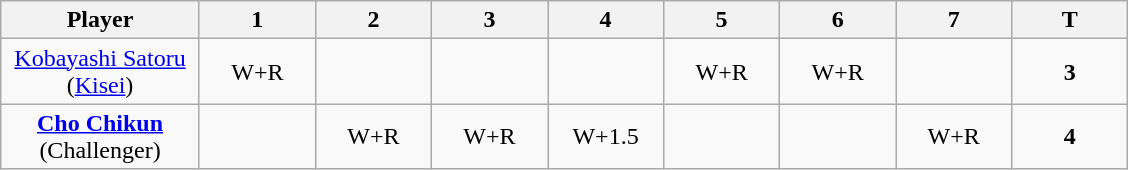<table class="wikitable" style="text-align:center;">
<tr>
<th width=125>Player</th>
<th width=70>1</th>
<th width=70>2</th>
<th width=70>3</th>
<th width=70>4</th>
<th width=70>5</th>
<th width=70>6</th>
<th width=70>7</th>
<th width=70>T</th>
</tr>
<tr>
<td><a href='#'>Kobayashi Satoru</a> (<a href='#'>Kisei</a>)</td>
<td>W+R</td>
<td></td>
<td></td>
<td></td>
<td>W+R</td>
<td>W+R</td>
<td></td>
<td><strong>3</strong></td>
</tr>
<tr>
<td><strong><a href='#'>Cho Chikun</a></strong> (Challenger)</td>
<td></td>
<td>W+R</td>
<td>W+R</td>
<td>W+1.5</td>
<td></td>
<td></td>
<td>W+R</td>
<td><strong>4</strong></td>
</tr>
</table>
